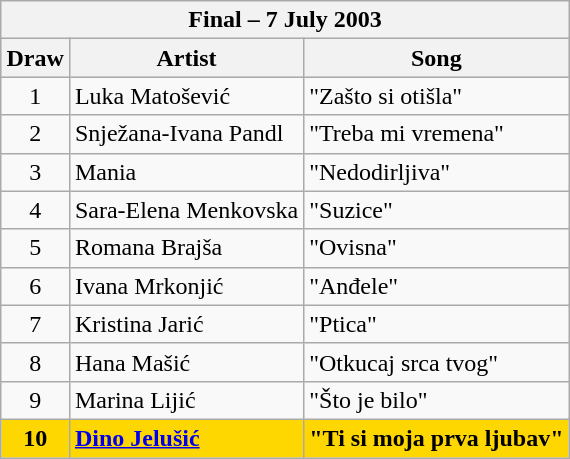<table class="sortable wikitable" style="margin: 1em auto 1em auto; text-align:center">
<tr>
<th colspan="3">Final – 7 July 2003</th>
</tr>
<tr bgcolor="#CCCCCC">
<th>Draw</th>
<th>Artist</th>
<th>Song</th>
</tr>
<tr>
<td>1</td>
<td align="left">Luka Matošević</td>
<td align="left">"Zašto si otišla"</td>
</tr>
<tr>
<td>2</td>
<td align=left>Snježana-Ivana Pandl</td>
<td align=left>"Treba mi vremena"</td>
</tr>
<tr>
<td>3</td>
<td align="left">Mania</td>
<td align="left">"Nedodirljiva"</td>
</tr>
<tr>
<td>4</td>
<td align="left">Sara-Elena Menkovska</td>
<td align="left">"Suzice"</td>
</tr>
<tr>
<td>5</td>
<td align="left">Romana Brajša</td>
<td align="left">"Ovisna"</td>
</tr>
<tr>
<td>6</td>
<td align="left">Ivana Mrkonjić</td>
<td align="left">"Anđele"</td>
</tr>
<tr>
<td>7</td>
<td align="left">Kristina Jarić</td>
<td align="left">"Ptica"</td>
</tr>
<tr>
<td>8</td>
<td align="left">Hana Mašić</td>
<td align="left">"Otkucaj srca tvog"</td>
</tr>
<tr>
<td>9</td>
<td align="left">Marina Lijić</td>
<td align="left">"Što je bilo"</td>
</tr>
<tr style="font-weight:bold; background:gold;">
<td>10</td>
<td align="left"><a href='#'>Dino Jelušić</a></td>
<td align="left">"Ti si moja prva ljubav"</td>
</tr>
</table>
